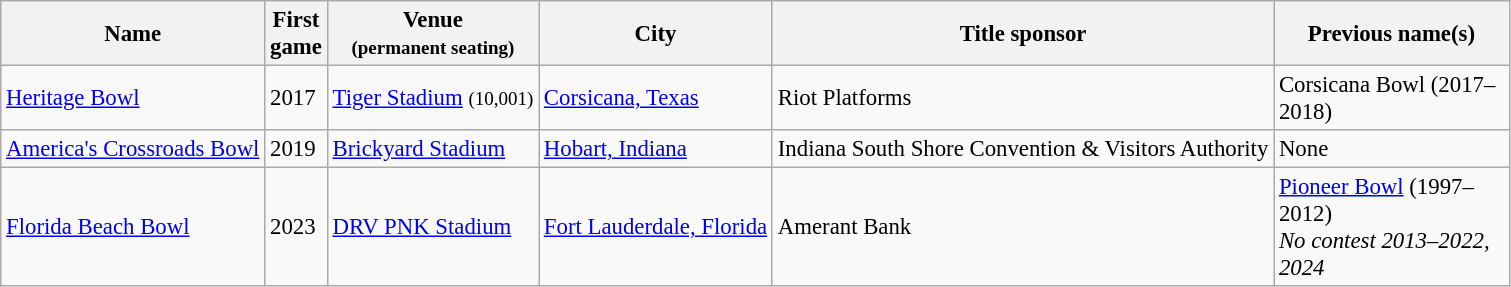<table class="wikitable sortable sortable" style="font-size:95%">
<tr>
<th>Name</th>
<th>First<br>game</th>
<th>Venue<br><small>(permanent seating)</small></th>
<th>City</th>
<th>Title sponsor</th>
<th width=150>Previous name(s)</th>
</tr>
<tr>
<td><a href='#'>Heritage Bowl</a></td>
<td>2017</td>
<td><a href='#'>Tiger Stadium</a> <small>(10,001)</small></td>
<td><a href='#'>Corsicana, Texas</a></td>
<td>Riot Platforms</td>
<td>Corsicana Bowl (2017–2018)</td>
</tr>
<tr>
<td><a href='#'>America's Crossroads Bowl</a></td>
<td>2019</td>
<td><a href='#'>Brickyard Stadium</a></td>
<td><a href='#'>Hobart, Indiana</a></td>
<td>Indiana South Shore Convention & Visitors Authority</td>
<td>None</td>
</tr>
<tr>
<td><a href='#'>Florida Beach Bowl</a></td>
<td>2023</td>
<td><a href='#'>DRV PNK Stadium</a></td>
<td><a href='#'>Fort Lauderdale, Florida</a></td>
<td>Amerant Bank</td>
<td><a href='#'>Pioneer Bowl</a> (1997–2012)<br><em>No contest 2013–2022, 2024</em></td>
</tr>
</table>
